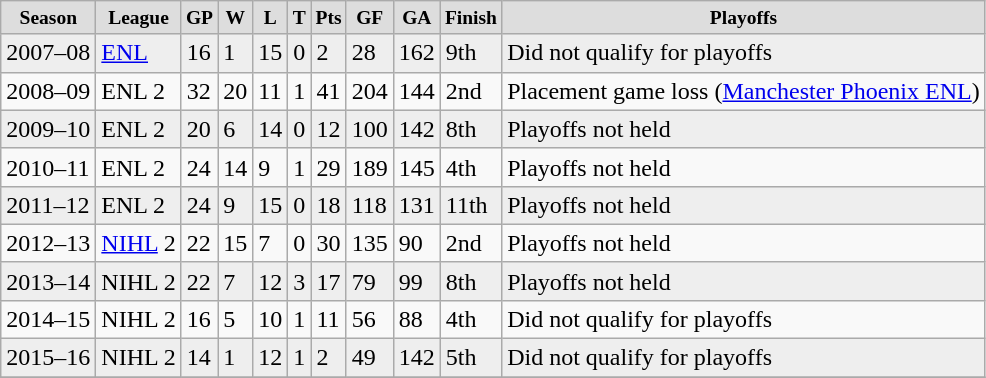<table class="wikitable">
<tr style="text-align:center; font-size:small; background:#ddd; padding:5px;">
<td><strong>Season</strong></td>
<td><strong>League</strong></td>
<td><strong>GP</strong></td>
<td><strong>W</strong></td>
<td><strong>L</strong></td>
<td><strong>T</strong></td>
<td><strong>Pts</strong></td>
<td><strong>GF</strong></td>
<td><strong>GA</strong></td>
<td><strong>Finish</strong></td>
<td><strong>Playoffs</strong></td>
</tr>
<tr style="background:#eee;">
<td>2007–08</td>
<td><a href='#'>ENL</a></td>
<td>16</td>
<td>1</td>
<td>15</td>
<td>0</td>
<td>2</td>
<td>28</td>
<td>162</td>
<td>9th</td>
<td>Did not qualify for playoffs</td>
</tr>
<tr>
<td>2008–09</td>
<td>ENL 2</td>
<td>32</td>
<td>20</td>
<td>11</td>
<td>1</td>
<td>41</td>
<td>204</td>
<td>144</td>
<td>2nd</td>
<td>Placement game loss (<a href='#'>Manchester Phoenix ENL</a>)</td>
</tr>
<tr style="background:#eee;">
<td>2009–10</td>
<td>ENL 2</td>
<td>20</td>
<td>6</td>
<td>14</td>
<td>0</td>
<td>12</td>
<td>100</td>
<td>142</td>
<td>8th</td>
<td>Playoffs not held</td>
</tr>
<tr>
<td>2010–11</td>
<td>ENL 2</td>
<td>24</td>
<td>14</td>
<td>9</td>
<td>1</td>
<td>29</td>
<td>189</td>
<td>145</td>
<td>4th</td>
<td>Playoffs not held</td>
</tr>
<tr style="background:#eee;">
<td>2011–12</td>
<td>ENL 2</td>
<td>24</td>
<td>9</td>
<td>15</td>
<td>0</td>
<td>18</td>
<td>118</td>
<td>131</td>
<td>11th</td>
<td>Playoffs not held</td>
</tr>
<tr>
<td>2012–13</td>
<td><a href='#'>NIHL</a> 2</td>
<td>22</td>
<td>15</td>
<td>7</td>
<td>0</td>
<td>30</td>
<td>135</td>
<td>90</td>
<td>2nd</td>
<td>Playoffs not held</td>
</tr>
<tr style="background:#eee;">
<td>2013–14</td>
<td>NIHL 2</td>
<td>22</td>
<td>7</td>
<td>12</td>
<td>3</td>
<td>17</td>
<td>79</td>
<td>99</td>
<td>8th</td>
<td>Playoffs not held</td>
</tr>
<tr>
<td>2014–15</td>
<td>NIHL 2</td>
<td>16</td>
<td>5</td>
<td>10</td>
<td>1</td>
<td>11</td>
<td>56</td>
<td>88</td>
<td>4th</td>
<td>Did not qualify for playoffs</td>
</tr>
<tr style="background:#eee;">
<td>2015–16</td>
<td>NIHL 2</td>
<td>14</td>
<td>1</td>
<td>12</td>
<td>1</td>
<td>2</td>
<td>49</td>
<td>142</td>
<td>5th</td>
<td>Did not qualify for playoffs</td>
</tr>
<tr>
</tr>
</table>
